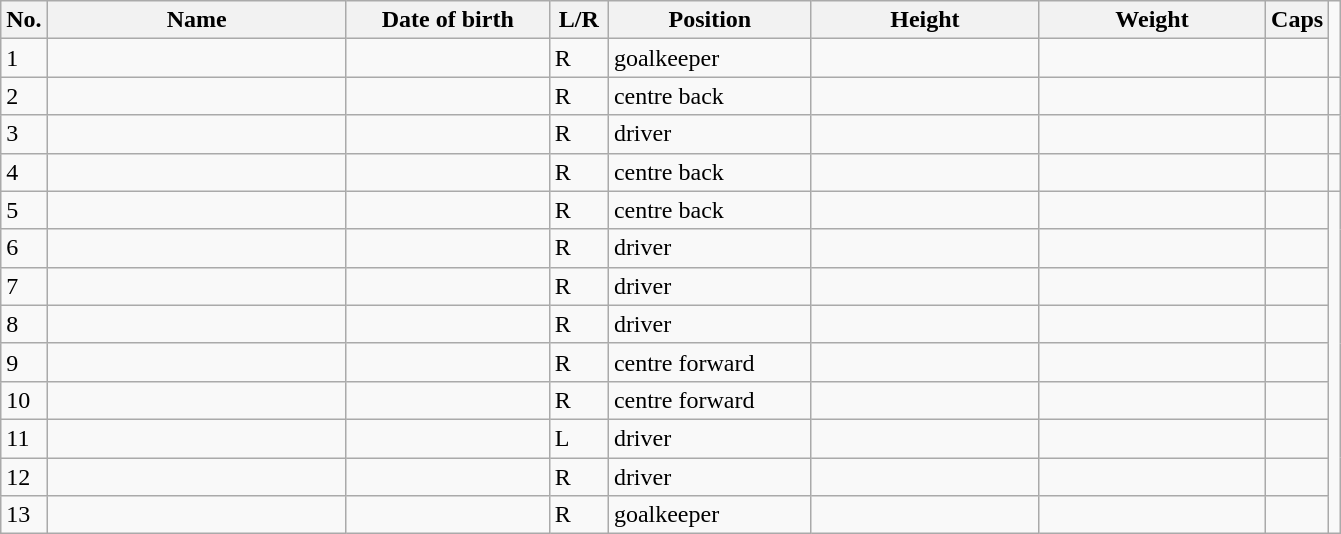<table class=wikitable sortable style=font-size:100%; text-align:center;>
<tr>
<th>No.</th>
<th style=width:12em>Name</th>
<th style=width:8em>Date of birth</th>
<th style=width:2em>L/R</th>
<th style=width:8em>Position</th>
<th style=width:9em>Height</th>
<th style=width:9em>Weight</th>
<th>Caps</th>
</tr>
<tr>
<td>1</td>
<td align=left></td>
<td></td>
<td>R</td>
<td>goalkeeper</td>
<td></td>
<td></td>
<td></td>
</tr>
<tr>
<td>2</td>
<td align=left></td>
<td></td>
<td>R</td>
<td>centre back</td>
<td></td>
<td></td>
<td></td>
<td></td>
</tr>
<tr>
<td>3</td>
<td align=left></td>
<td></td>
<td>R</td>
<td>driver</td>
<td></td>
<td></td>
<td></td>
</tr>
<tr>
<td>4</td>
<td align=left></td>
<td></td>
<td>R</td>
<td>centre back</td>
<td></td>
<td></td>
<td></td>
<td></td>
</tr>
<tr>
<td>5</td>
<td align=left></td>
<td></td>
<td>R</td>
<td>centre back</td>
<td></td>
<td></td>
<td></td>
</tr>
<tr>
<td>6</td>
<td align=left></td>
<td></td>
<td>R</td>
<td>driver</td>
<td></td>
<td></td>
<td></td>
</tr>
<tr>
<td>7</td>
<td align=left></td>
<td></td>
<td>R</td>
<td>driver</td>
<td></td>
<td></td>
<td></td>
</tr>
<tr>
<td>8</td>
<td align=left></td>
<td></td>
<td>R</td>
<td>driver</td>
<td></td>
<td></td>
<td></td>
</tr>
<tr>
<td>9</td>
<td align=left></td>
<td></td>
<td>R</td>
<td>centre forward</td>
<td></td>
<td></td>
<td></td>
</tr>
<tr>
<td>10</td>
<td align=left></td>
<td></td>
<td>R</td>
<td>centre forward</td>
<td></td>
<td></td>
<td></td>
</tr>
<tr>
<td>11</td>
<td align=left></td>
<td></td>
<td>L</td>
<td>driver</td>
<td></td>
<td></td>
<td></td>
</tr>
<tr>
<td>12</td>
<td align=left></td>
<td></td>
<td>R</td>
<td>driver</td>
<td></td>
<td></td>
<td></td>
</tr>
<tr>
<td>13</td>
<td align=left></td>
<td></td>
<td>R</td>
<td>goalkeeper</td>
<td></td>
<td></td>
<td></td>
</tr>
</table>
